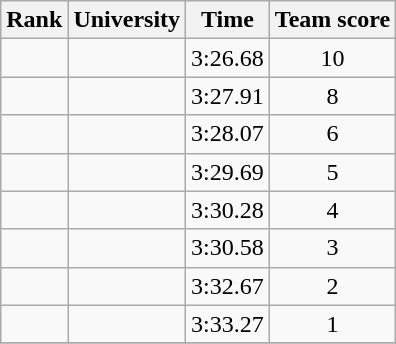<table class="wikitable sortable" style="text-align:center">
<tr>
<th>Rank</th>
<th>University</th>
<th>Time</th>
<th>Team score</th>
</tr>
<tr>
<td></td>
<td></td>
<td>3:26.68</td>
<td>10</td>
</tr>
<tr>
<td></td>
<td></td>
<td>3:27.91</td>
<td>8</td>
</tr>
<tr>
<td></td>
<td></td>
<td>3:28.07</td>
<td>6</td>
</tr>
<tr>
<td></td>
<td></td>
<td>3:29.69</td>
<td>5</td>
</tr>
<tr>
<td></td>
<td></td>
<td>3:30.28</td>
<td>4</td>
</tr>
<tr>
<td></td>
<td></td>
<td>3:30.58</td>
<td>3</td>
</tr>
<tr>
<td></td>
<td></td>
<td>3:32.67</td>
<td>2</td>
</tr>
<tr>
<td></td>
<td></td>
<td>3:33.27</td>
<td>1</td>
</tr>
<tr>
</tr>
</table>
